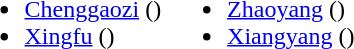<table>
<tr>
<td valign="top"><br><ul><li><a href='#'>Chenggaozi</a> ()</li><li><a href='#'>Xingfu</a> ()</li></ul></td>
<td valign="top"><br><ul><li><a href='#'>Zhaoyang</a> ()</li><li><a href='#'>Xiangyang</a> ()</li></ul></td>
</tr>
</table>
